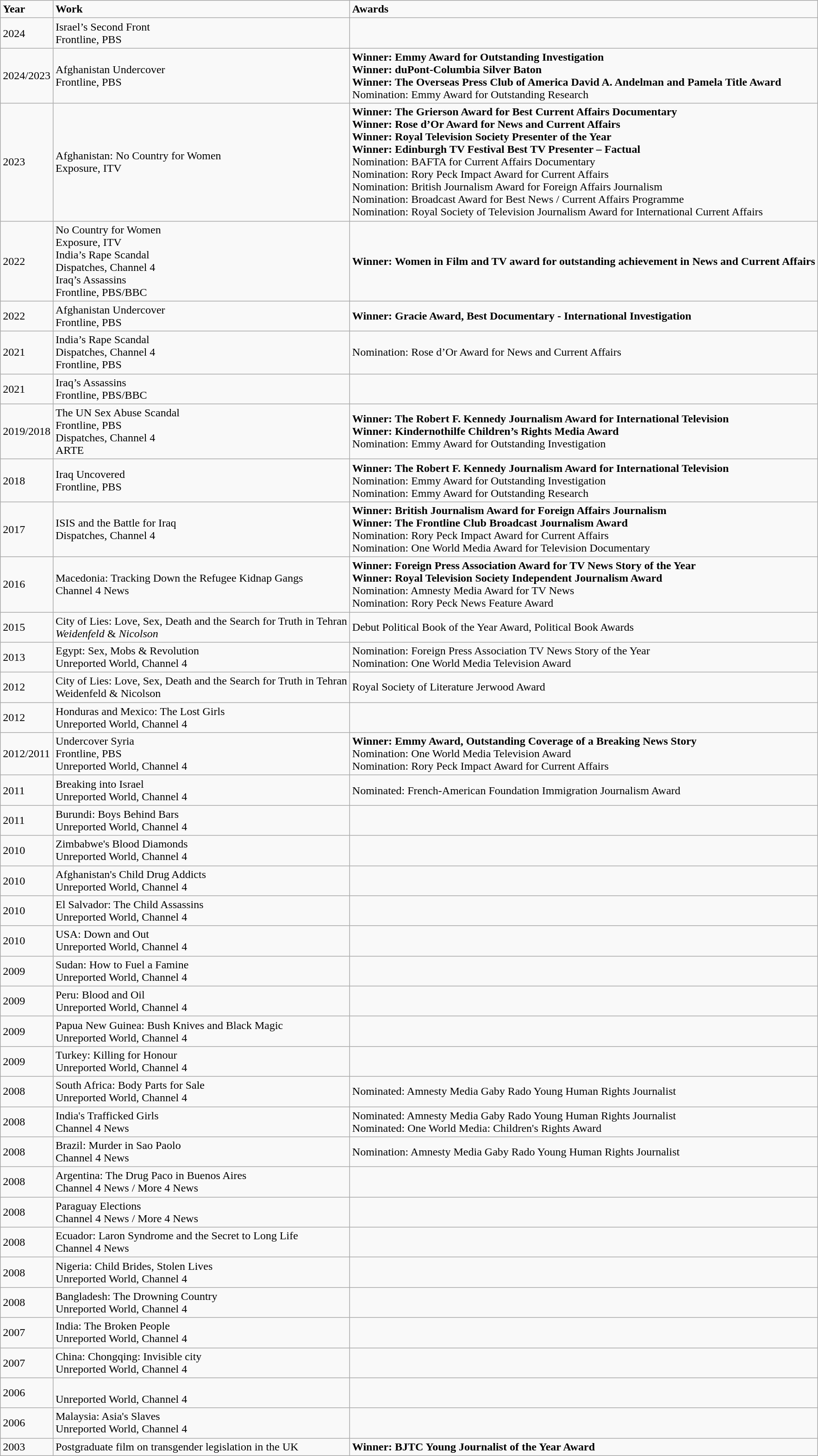<table class="wikitable">
<tr>
<td><strong>Year</strong></td>
<td><strong>Work</strong></td>
<td><strong>Awards</strong></td>
</tr>
<tr>
<td>2024</td>
<td>Israel’s Second Front<br>Frontline, PBS</td>
<td></td>
</tr>
<tr>
<td>2024/2023</td>
<td>Afghanistan Undercover<br>Frontline, PBS</td>
<td><strong>Winner: Emmy Award for Outstanding Investigation</strong><br><strong>Winner: duPont-Columbia Silver Baton</strong><br><strong>Winner: The Overseas Press Club of America David A. Andelman and Pamela Title Award</strong><br>Nomination: Emmy Award for Outstanding Research</td>
</tr>
<tr>
<td>2023</td>
<td>Afghanistan: No Country for Women<br>Exposure, ITV</td>
<td><strong>Winner: The Grierson Award for Best Current Affairs Documentary</strong><br><strong>Winner: Rose d’Or Award for News and Current Affairs</strong><br><strong>Winner: Royal Television Society Presenter of the Year</strong><br><strong>Winner: Edinburgh TV Festival Best TV Presenter – Factual</strong><br>Nomination: BAFTA for Current Affairs Documentary<br>Nomination: Rory Peck Impact Award for Current Affairs<br>Nomination: British Journalism Award for Foreign Affairs Journalism<br>Nomination: Broadcast Award for Best News / Current Affairs Programme<br>Nomination: Royal Society of Television Journalism Award for International Current Affairs</td>
</tr>
<tr>
<td>2022</td>
<td>No Country for Women<br>Exposure, ITV<br>India’s Rape Scandal<br>Dispatches, Channel 4<br>Iraq’s Assassins<br>Frontline, PBS/BBC</td>
<td><strong>Winner: Women in Film and TV award for outstanding achievement in News and Current Affairs</strong></td>
</tr>
<tr>
<td>2022</td>
<td>Afghanistan Undercover<br>Frontline, PBS</td>
<td><strong>Winner: Gracie Award, Best Documentary - International Investigation</strong></td>
</tr>
<tr>
<td>2021</td>
<td>India’s Rape Scandal<br>Dispatches, Channel 4<br>Frontline, PBS</td>
<td>Nomination: Rose d’Or Award for News and Current Affairs</td>
</tr>
<tr>
<td>2021</td>
<td>Iraq’s Assassins<br>Frontline, PBS/BBC</td>
<td></td>
</tr>
<tr>
<td>2019/2018</td>
<td>The UN Sex Abuse Scandal<br>Frontline, PBS<br>Dispatches, Channel 4<br>ARTE</td>
<td><strong>Winner: The Robert F. Kennedy Journalism Award for International Television</strong><br><strong>Winner: Kindernothilfe Children’s Rights Media Award</strong><br>Nomination: Emmy Award for Outstanding Investigation</td>
</tr>
<tr>
<td>2018</td>
<td>Iraq Uncovered<br>Frontline, PBS</td>
<td><strong>Winner: The Robert F. Kennedy Journalism Award for International Television</strong><br>Nomination: Emmy Award for Outstanding Investigation<br>Nomination: Emmy Award for Outstanding Research</td>
</tr>
<tr>
<td>2017</td>
<td>ISIS and the Battle for Iraq<br>Dispatches, Channel 4</td>
<td><strong>Winner: British Journalism Award for Foreign Affairs Journalism</strong><br><strong>Winner: The Frontline Club Broadcast Journalism Award</strong><br>Nomination: Rory Peck Impact Award for Current Affairs<br>Nomination: One World Media Award for Television Documentary</td>
</tr>
<tr>
<td>2016</td>
<td>Macedonia: Tracking Down the Refugee Kidnap Gangs<br>Channel 4 News</td>
<td><strong>Winner: Foreign Press Association Award for TV News Story of the Year</strong><br><strong>Winner: Royal Television Society Independent Journalism Award</strong><br>Nomination: Amnesty Media Award for TV News<br>Nomination: Rory Peck News Feature Award</td>
</tr>
<tr>
<td>2015</td>
<td>City of Lies: Love, Sex, Death and the Search for Truth in Tehran<br><em>Weidenfeld</em> & <em>Nicolson</em></td>
<td>Debut Political Book of the Year Award, Political Book Awards</td>
</tr>
<tr>
<td>2013</td>
<td>Egypt: Sex, Mobs & Revolution<br>Unreported World, Channel 4</td>
<td>Nomination: Foreign Press Association TV News Story of the Year<br>Nomination: One World Media Television Award</td>
</tr>
<tr>
<td>2012</td>
<td>City of Lies: Love, Sex, Death and the Search for Truth in Tehran<br>Weidenfeld & Nicolson</td>
<td>Royal Society of Literature Jerwood Award</td>
</tr>
<tr>
<td>2012</td>
<td>Honduras and Mexico: The Lost Girls<br>Unreported World, Channel 4</td>
<td></td>
</tr>
<tr>
<td>2012/2011</td>
<td>Undercover Syria<br>Frontline, PBS<br>Unreported World, Channel 4</td>
<td><strong>Winner: Emmy Award, Outstanding Coverage of a Breaking News Story</strong><br>Nomination: One World Media Television Award<br>Nomination: Rory Peck Impact Award for Current Affairs</td>
</tr>
<tr>
<td>2011</td>
<td>Breaking into Israel<br>Unreported World, Channel 4</td>
<td>Nominated: French-American Foundation Immigration Journalism Award</td>
</tr>
<tr>
<td>2011</td>
<td>Burundi: Boys Behind Bars<br>Unreported World, Channel 4</td>
<td></td>
</tr>
<tr>
<td>2010</td>
<td>Zimbabwe's Blood Diamonds<br>Unreported World, Channel 4</td>
<td></td>
</tr>
<tr>
<td>2010</td>
<td>Afghanistan's Child Drug Addicts<br>Unreported World, Channel 4</td>
<td></td>
</tr>
<tr>
<td>2010</td>
<td>El Salvador: The Child Assassins<br>Unreported World, Channel 4</td>
<td></td>
</tr>
<tr>
<td>2010</td>
<td>USA: Down and Out<br>Unreported World, Channel 4</td>
<td></td>
</tr>
<tr>
<td>2009</td>
<td>Sudan: How to Fuel a Famine<br>Unreported World, Channel 4</td>
<td></td>
</tr>
<tr>
<td>2009</td>
<td>Peru: Blood and Oil<br>Unreported World, Channel 4</td>
<td></td>
</tr>
<tr>
<td>2009</td>
<td>Papua New Guinea: Bush Knives and Black Magic<br>Unreported World, Channel 4</td>
<td></td>
</tr>
<tr>
<td>2009</td>
<td>Turkey: Killing for Honour<br>Unreported World, Channel 4</td>
<td></td>
</tr>
<tr>
<td>2008</td>
<td>South Africa: Body Parts for Sale<br>Unreported World, Channel 4</td>
<td>Nominated: Amnesty Media Gaby Rado Young Human Rights Journalist</td>
</tr>
<tr>
<td>2008</td>
<td>India's Trafficked Girls<br>Channel 4 News</td>
<td>Nominated: Amnesty Media Gaby Rado Young Human Rights Journalist<br>Nominated: One World Media: Children's Rights Award</td>
</tr>
<tr>
<td>2008</td>
<td>Brazil: Murder in Sao Paolo<br>Channel 4 News</td>
<td>Nomination: Amnesty Media Gaby Rado Young Human Rights Journalist</td>
</tr>
<tr>
<td>2008</td>
<td>Argentina: The Drug Paco in Buenos Aires<br>Channel 4 News / More 4 News</td>
<td></td>
</tr>
<tr>
<td>2008</td>
<td>Paraguay Elections<br>Channel 4 News / More 4 News</td>
<td></td>
</tr>
<tr>
<td>2008</td>
<td>Ecuador: Laron Syndrome and the Secret to Long Life<br>Channel 4 News</td>
<td></td>
</tr>
<tr>
<td>2008</td>
<td>Nigeria: Child Brides, Stolen Lives<br>Unreported World, Channel 4</td>
<td></td>
</tr>
<tr>
<td>2008</td>
<td>Bangladesh: The Drowning Country<br>Unreported World, Channel 4</td>
<td></td>
</tr>
<tr>
<td>2007</td>
<td>India: The Broken People<br>Unreported World, Channel 4</td>
<td></td>
</tr>
<tr>
<td>2007</td>
<td>China: Chongqing: Invisible city<br>Unreported World, Channel 4</td>
<td></td>
</tr>
<tr>
<td>2006</td>
<td><br>Unreported World, Channel 4</td>
<td></td>
</tr>
<tr>
<td>2006</td>
<td>Malaysia: Asia's Slaves<br>Unreported World, Channel 4</td>
<td></td>
</tr>
<tr>
<td>2003</td>
<td>Postgraduate film on transgender legislation in the UK</td>
<td><strong>Winner: BJTC Young Journalist of the Year Award</strong></td>
</tr>
</table>
